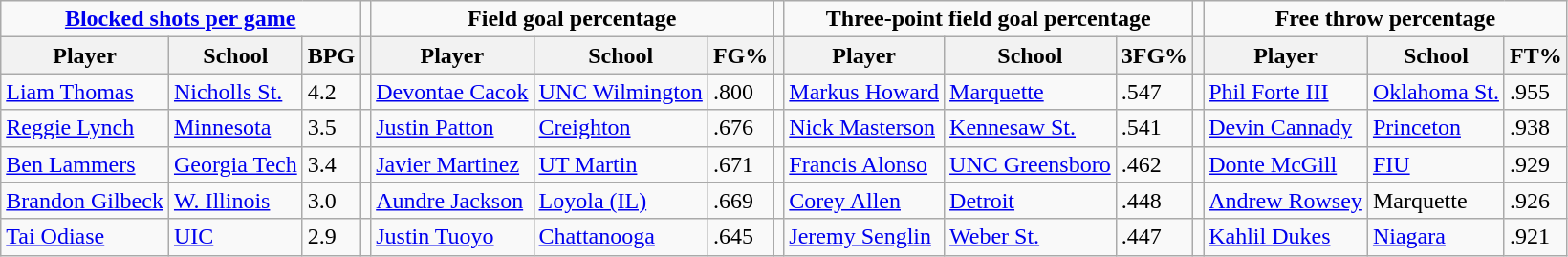<table class="wikitable" style="text-align: left;">
<tr style="text-align:center;">
<td colspan=3><strong><a href='#'>Blocked shots per game</a></strong></td>
<td></td>
<td colspan=3><strong>Field goal percentage</strong></td>
<td></td>
<td colspan=3><strong>Three-point field goal percentage</strong></td>
<td></td>
<td colspan=3><strong>Free throw percentage</strong></td>
</tr>
<tr>
<th>Player</th>
<th>School</th>
<th>BPG</th>
<th></th>
<th>Player</th>
<th>School</th>
<th>FG%</th>
<th></th>
<th>Player</th>
<th>School</th>
<th>3FG%</th>
<th></th>
<th>Player</th>
<th>School</th>
<th>FT%</th>
</tr>
<tr>
<td><a href='#'>Liam Thomas</a></td>
<td><a href='#'>Nicholls St.</a></td>
<td>4.2</td>
<td></td>
<td><a href='#'>Devontae Cacok</a></td>
<td><a href='#'>UNC Wilmington</a></td>
<td>.800</td>
<td></td>
<td><a href='#'>Markus Howard</a></td>
<td><a href='#'>Marquette</a></td>
<td>.547</td>
<td></td>
<td><a href='#'>Phil Forte III</a></td>
<td><a href='#'>Oklahoma St.</a></td>
<td>.955</td>
</tr>
<tr>
<td><a href='#'>Reggie Lynch</a></td>
<td><a href='#'>Minnesota</a></td>
<td>3.5</td>
<td></td>
<td><a href='#'>Justin Patton</a></td>
<td><a href='#'>Creighton</a></td>
<td>.676</td>
<td></td>
<td><a href='#'>Nick Masterson</a></td>
<td><a href='#'>Kennesaw St.</a></td>
<td>.541</td>
<td></td>
<td><a href='#'>Devin Cannady</a></td>
<td><a href='#'>Princeton</a></td>
<td>.938</td>
</tr>
<tr>
<td><a href='#'>Ben Lammers</a></td>
<td><a href='#'>Georgia Tech</a></td>
<td>3.4</td>
<td></td>
<td><a href='#'>Javier Martinez</a></td>
<td><a href='#'>UT Martin</a></td>
<td>.671</td>
<td></td>
<td><a href='#'>Francis Alonso</a></td>
<td><a href='#'>UNC Greensboro</a></td>
<td>.462</td>
<td></td>
<td><a href='#'>Donte McGill</a></td>
<td><a href='#'>FIU</a></td>
<td>.929</td>
</tr>
<tr>
<td><a href='#'>Brandon Gilbeck</a></td>
<td><a href='#'>W. Illinois</a></td>
<td>3.0</td>
<td></td>
<td><a href='#'>Aundre Jackson</a></td>
<td><a href='#'>Loyola (IL)</a></td>
<td>.669</td>
<td></td>
<td><a href='#'>Corey Allen</a></td>
<td><a href='#'>Detroit</a></td>
<td>.448</td>
<td></td>
<td><a href='#'>Andrew Rowsey</a></td>
<td>Marquette</td>
<td>.926</td>
</tr>
<tr>
<td><a href='#'>Tai Odiase</a></td>
<td><a href='#'>UIC</a></td>
<td>2.9</td>
<td></td>
<td><a href='#'>Justin Tuoyo</a></td>
<td><a href='#'>Chattanooga</a></td>
<td>.645</td>
<td></td>
<td><a href='#'>Jeremy Senglin</a></td>
<td><a href='#'>Weber St.</a></td>
<td>.447</td>
<td></td>
<td><a href='#'>Kahlil Dukes</a></td>
<td><a href='#'>Niagara</a></td>
<td>.921</td>
</tr>
</table>
